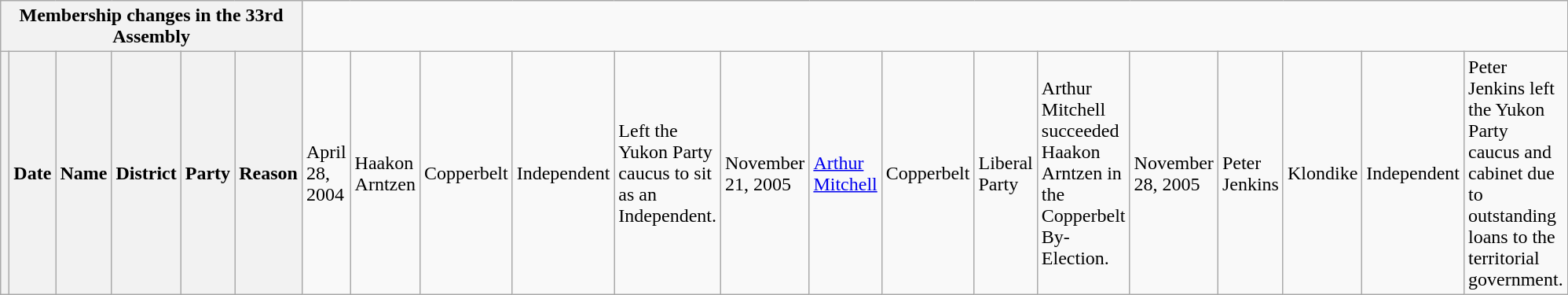<table class="wikitable">
<tr>
<th colspan=6>Membership changes in the 33rd Assembly</th>
</tr>
<tr>
<th></th>
<th>Date</th>
<th>Name</th>
<th>District</th>
<th>Party</th>
<th>Reason<br></th>
<td>April 28, 2004</td>
<td>Haakon Arntzen</td>
<td>Copperbelt</td>
<td>Independent</td>
<td>Left the Yukon Party caucus to sit as an Independent.<br></td>
<td>November 21, 2005</td>
<td><a href='#'>Arthur Mitchell</a></td>
<td>Copperbelt</td>
<td>Liberal Party</td>
<td>Arthur Mitchell succeeded Haakon Arntzen in the Copperbelt By-Election.<br></td>
<td>November 28, 2005</td>
<td>Peter Jenkins</td>
<td>Klondike</td>
<td>Independent</td>
<td>Peter Jenkins left the Yukon Party caucus and cabinet due to outstanding loans to the territorial government.</td>
</tr>
</table>
